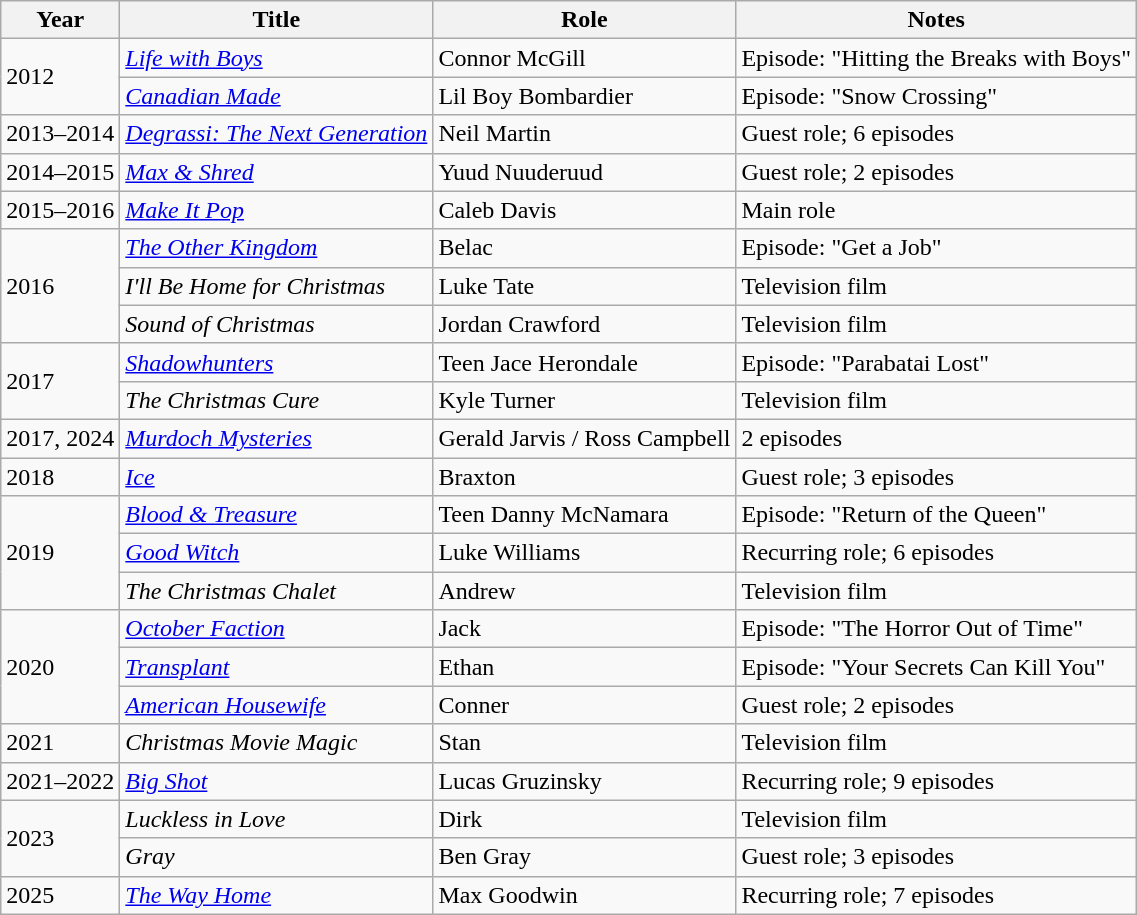<table class="wikitable sortable">
<tr>
<th>Year</th>
<th>Title</th>
<th>Role</th>
<th class="unsortable">Notes</th>
</tr>
<tr>
<td rowspan="2">2012</td>
<td><em><a href='#'>Life with Boys</a></em></td>
<td>Connor McGill</td>
<td>Episode: "Hitting the Breaks with Boys"</td>
</tr>
<tr>
<td><em><a href='#'>Canadian Made</a></em></td>
<td>Lil Boy Bombardier</td>
<td>Episode: "Snow Crossing"</td>
</tr>
<tr>
<td>2013–2014</td>
<td><em><a href='#'>Degrassi: The Next Generation</a></em></td>
<td>Neil Martin</td>
<td>Guest role; 6 episodes</td>
</tr>
<tr>
<td>2014–2015</td>
<td><em><a href='#'>Max & Shred</a></em></td>
<td>Yuud Nuuderuud</td>
<td>Guest role; 2 episodes</td>
</tr>
<tr>
<td>2015–2016</td>
<td><em><a href='#'>Make It Pop</a></em></td>
<td>Caleb Davis</td>
<td>Main role</td>
</tr>
<tr>
<td rowspan="3">2016</td>
<td><em><a href='#'>The Other Kingdom</a></em></td>
<td>Belac</td>
<td>Episode: "Get a Job"</td>
</tr>
<tr>
<td><em>I'll Be Home for Christmas</em></td>
<td>Luke Tate</td>
<td>Television film</td>
</tr>
<tr>
<td><em>Sound of Christmas</em></td>
<td>Jordan Crawford</td>
<td>Television film</td>
</tr>
<tr>
<td rowspan="2">2017</td>
<td><em><a href='#'>Shadowhunters</a></em></td>
<td>Teen Jace Herondale</td>
<td>Episode: "Parabatai Lost"</td>
</tr>
<tr>
<td><em>The Christmas Cure</em></td>
<td>Kyle Turner</td>
<td>Television film</td>
</tr>
<tr>
<td>2017, 2024</td>
<td><em><a href='#'>Murdoch Mysteries</a></em></td>
<td>Gerald Jarvis / Ross Campbell</td>
<td>2 episodes</td>
</tr>
<tr>
<td>2018</td>
<td><em><a href='#'>Ice</a></em></td>
<td>Braxton</td>
<td>Guest role; 3 episodes</td>
</tr>
<tr>
<td rowspan="3">2019</td>
<td><em><a href='#'>Blood & Treasure</a></em></td>
<td>Teen Danny McNamara</td>
<td>Episode: "Return of the Queen"</td>
</tr>
<tr>
<td><em><a href='#'>Good Witch</a></em></td>
<td>Luke Williams</td>
<td>Recurring role; 6 episodes</td>
</tr>
<tr>
<td><em>The Christmas Chalet</em></td>
<td>Andrew</td>
<td>Television film</td>
</tr>
<tr>
<td rowspan="3">2020</td>
<td><em><a href='#'>October Faction</a></em></td>
<td>Jack</td>
<td>Episode: "The Horror Out of Time"</td>
</tr>
<tr>
<td><em><a href='#'>Transplant</a></em></td>
<td>Ethan</td>
<td>Episode: "Your Secrets Can Kill You"</td>
</tr>
<tr>
<td><em><a href='#'>American Housewife</a></em></td>
<td>Conner</td>
<td>Guest role; 2 episodes</td>
</tr>
<tr>
<td>2021</td>
<td><em>Christmas Movie Magic</em></td>
<td>Stan</td>
<td>Television film</td>
</tr>
<tr>
<td>2021–2022</td>
<td><em><a href='#'>Big Shot</a></em></td>
<td>Lucas Gruzinsky</td>
<td>Recurring role; 9 episodes</td>
</tr>
<tr>
<td rowspan="2">2023</td>
<td><em>Luckless in Love</em></td>
<td>Dirk</td>
<td>Television film</td>
</tr>
<tr>
<td><em>Gray</em></td>
<td>Ben Gray</td>
<td>Guest role; 3 episodes</td>
</tr>
<tr>
<td>2025</td>
<td><em><a href='#'>The Way Home</a></em></td>
<td>Max Goodwin</td>
<td>Recurring role; 7 episodes</td>
</tr>
</table>
